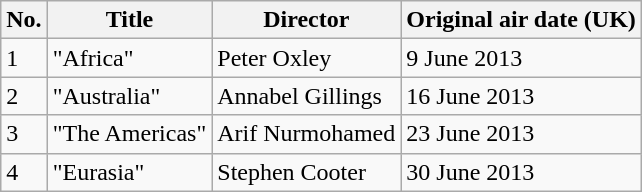<table class="wikitable">
<tr>
<th>No.</th>
<th>Title</th>
<th>Director</th>
<th>Original air date (UK)</th>
</tr>
<tr>
<td>1</td>
<td>"Africa"</td>
<td>Peter Oxley</td>
<td>9 June 2013</td>
</tr>
<tr>
<td>2</td>
<td>"Australia"</td>
<td>Annabel Gillings</td>
<td>16 June 2013</td>
</tr>
<tr>
<td>3</td>
<td>"The Americas"</td>
<td>Arif Nurmohamed</td>
<td>23 June 2013</td>
</tr>
<tr>
<td>4</td>
<td>"Eurasia"</td>
<td>Stephen Cooter</td>
<td>30 June 2013</td>
</tr>
</table>
